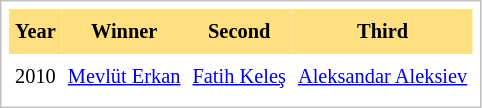<table cellpadding="4" cellspacing="0"  style="border: 1px solid silver; color: black; margin: 0 0 0.5em 0; background-color: white; padding: 5px; text-align: left; font-size:85%; vertical-align: top; line-height:1.6em;">
<tr>
<th scope=col; align="center" bgcolor="FFDF80">Year</th>
<th scope=col; align="center" bgcolor="FFDF80">Winner</th>
<th scope=col; align="center" bgcolor="FFDF80">Second</th>
<th scope=col; align="center" bgcolor="FFDF80">Third</th>
</tr>
<tr>
<td>2010</td>
<td> <a href='#'>Mevlüt Erkan</a></td>
<td> <a href='#'>Fatih Keleş</a></td>
<td> <a href='#'>Aleksandar Aleksiev</a></td>
</tr>
</table>
